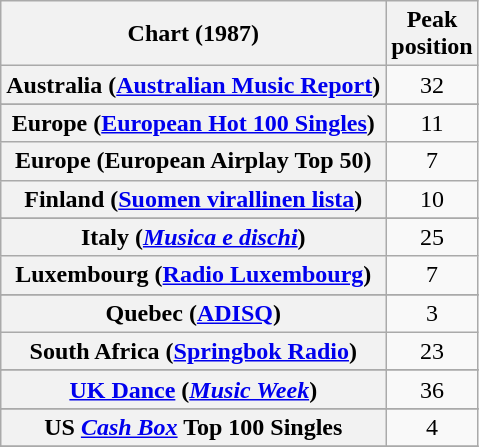<table class="wikitable sortable plainrowheaders" style="text-align:center">
<tr>
<th scope="col">Chart (1987)</th>
<th scope="col">Peak<br>position</th>
</tr>
<tr>
<th scope="row">Australia (<a href='#'>Australian Music Report</a>)</th>
<td>32</td>
</tr>
<tr>
</tr>
<tr>
</tr>
<tr>
<th scope="row">Europe (<a href='#'>European Hot 100 Singles</a>)</th>
<td>11</td>
</tr>
<tr>
<th scope="row">Europe (European Airplay Top 50)</th>
<td align="center">7</td>
</tr>
<tr>
<th scope="row">Finland (<a href='#'>Suomen virallinen lista</a>)</th>
<td>10</td>
</tr>
<tr>
</tr>
<tr>
<th scope="row">Italy (<em><a href='#'>Musica e dischi</a></em>)</th>
<td>25</td>
</tr>
<tr>
<th scope="row">Luxembourg (<a href='#'>Radio Luxembourg</a>)</th>
<td align="center">7</td>
</tr>
<tr>
</tr>
<tr>
</tr>
<tr>
</tr>
<tr>
<th scope="row">Quebec (<a href='#'>ADISQ</a>)</th>
<td align="center">3</td>
</tr>
<tr>
<th scope="row">South Africa (<a href='#'>Springbok Radio</a>)</th>
<td>23</td>
</tr>
<tr>
</tr>
<tr>
</tr>
<tr>
</tr>
<tr>
<th scope="row"><a href='#'>UK Dance</a> (<em><a href='#'>Music Week</a></em>)</th>
<td align="center">36</td>
</tr>
<tr>
</tr>
<tr>
</tr>
<tr>
</tr>
<tr>
</tr>
<tr>
<th scope="row">US <em><a href='#'>Cash Box</a></em> Top 100 Singles</th>
<td>4</td>
</tr>
<tr>
</tr>
</table>
